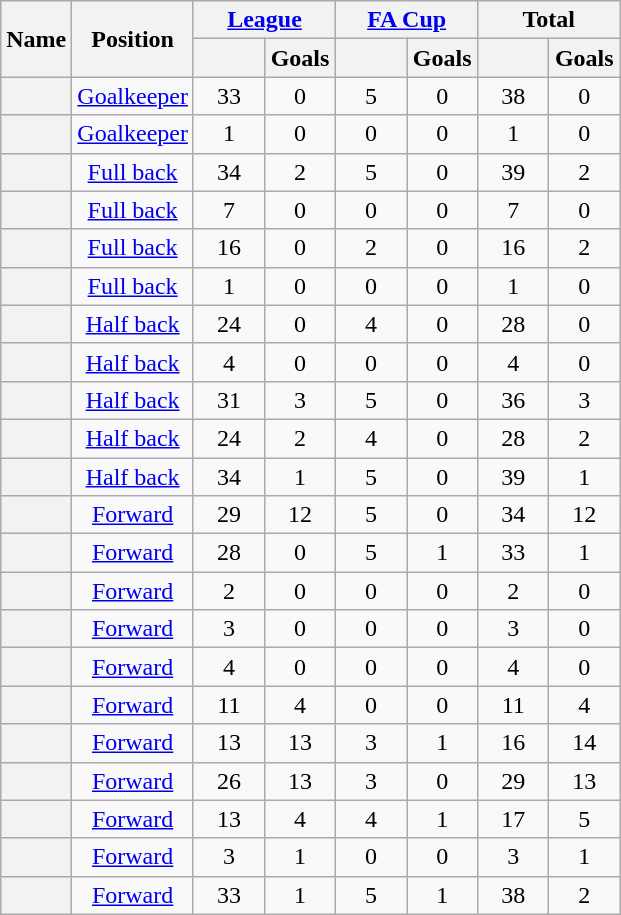<table class="wikitable sortable plainrowheaders" style=text-align:center>
<tr class="unsortable">
<th scope=col rowspan=2>Name</th>
<th scope=col rowspan=2>Position</th>
<th scope=col colspan=2><a href='#'>League</a></th>
<th scope=col colspan=2><a href='#'>FA Cup</a></th>
<th scope=col colspan=2>Total</th>
</tr>
<tr>
<th width=40 scope=col></th>
<th width=40 scope=col>Goals</th>
<th width=40 scope=col></th>
<th width=40 scope=col>Goals</th>
<th width=40 scope=col></th>
<th width=40 scope=col>Goals</th>
</tr>
<tr>
<th scope="row"></th>
<td data-sort-value="1"><a href='#'>Goalkeeper</a></td>
<td>33</td>
<td>0</td>
<td>5</td>
<td>0</td>
<td>38</td>
<td>0</td>
</tr>
<tr>
<th scope="row"></th>
<td data-sort-value="1"><a href='#'>Goalkeeper</a></td>
<td>1</td>
<td>0</td>
<td>0</td>
<td>0</td>
<td>1</td>
<td>0</td>
</tr>
<tr>
<th scope="row"></th>
<td data-sort-value="2"><a href='#'>Full back</a></td>
<td>34</td>
<td>2</td>
<td>5</td>
<td>0</td>
<td>39</td>
<td>2</td>
</tr>
<tr>
<th scope="row"></th>
<td data-sort-value="2"><a href='#'>Full back</a></td>
<td>7</td>
<td>0</td>
<td>0</td>
<td>0</td>
<td>7</td>
<td>0</td>
</tr>
<tr>
<th scope="row"></th>
<td data-sort-value="2"><a href='#'>Full back</a></td>
<td>16</td>
<td>0</td>
<td>2</td>
<td>0</td>
<td>16</td>
<td>2</td>
</tr>
<tr>
<th scope="row"></th>
<td data-sort-value="2"><a href='#'>Full back</a></td>
<td>1</td>
<td>0</td>
<td>0</td>
<td>0</td>
<td>1</td>
<td>0</td>
</tr>
<tr>
<th scope="row"></th>
<td data-sort-value="3"><a href='#'>Half back</a></td>
<td>24</td>
<td>0</td>
<td>4</td>
<td>0</td>
<td>28</td>
<td>0</td>
</tr>
<tr>
<th scope="row"></th>
<td data-sort-value="3"><a href='#'>Half back</a></td>
<td>4</td>
<td>0</td>
<td>0</td>
<td>0</td>
<td>4</td>
<td>0</td>
</tr>
<tr>
<th scope="row"></th>
<td data-sort-value="3"><a href='#'>Half back</a></td>
<td>31</td>
<td>3</td>
<td>5</td>
<td>0</td>
<td>36</td>
<td>3</td>
</tr>
<tr>
<th scope="row"></th>
<td data-sort-value="3"><a href='#'>Half back</a></td>
<td>24</td>
<td>2</td>
<td>4</td>
<td>0</td>
<td>28</td>
<td>2</td>
</tr>
<tr>
<th scope="row"></th>
<td data-sort-value="3"><a href='#'>Half back</a></td>
<td>34</td>
<td>1</td>
<td>5</td>
<td>0</td>
<td>39</td>
<td>1</td>
</tr>
<tr>
<th scope="row"></th>
<td data-sort-value="4"><a href='#'>Forward</a></td>
<td>29</td>
<td>12</td>
<td>5</td>
<td>0</td>
<td>34</td>
<td>12</td>
</tr>
<tr>
<th scope="row"></th>
<td data-sort-value="4"><a href='#'>Forward</a></td>
<td>28</td>
<td>0</td>
<td>5</td>
<td>1</td>
<td>33</td>
<td>1</td>
</tr>
<tr>
<th scope="row"></th>
<td data-sort-value="4"><a href='#'>Forward</a></td>
<td>2</td>
<td>0</td>
<td>0</td>
<td>0</td>
<td>2</td>
<td>0</td>
</tr>
<tr>
<th scope="row"></th>
<td data-sort-value="4"><a href='#'>Forward</a></td>
<td>3</td>
<td>0</td>
<td>0</td>
<td>0</td>
<td>3</td>
<td>0</td>
</tr>
<tr>
<th scope="row"></th>
<td data-sort-value="4"><a href='#'>Forward</a></td>
<td>4</td>
<td>0</td>
<td>0</td>
<td>0</td>
<td>4</td>
<td>0</td>
</tr>
<tr>
<th scope="row"></th>
<td data-sort-value="4"><a href='#'>Forward</a></td>
<td>11</td>
<td>4</td>
<td>0</td>
<td>0</td>
<td>11</td>
<td>4</td>
</tr>
<tr>
<th scope="row"></th>
<td data-sort-value="4"><a href='#'>Forward</a></td>
<td>13</td>
<td>13</td>
<td>3</td>
<td>1</td>
<td>16</td>
<td>14</td>
</tr>
<tr>
<th scope="row"></th>
<td data-sort-value="4"><a href='#'>Forward</a></td>
<td>26</td>
<td>13</td>
<td>3</td>
<td>0</td>
<td>29</td>
<td>13</td>
</tr>
<tr>
<th scope="row"></th>
<td data-sort-value="4"><a href='#'>Forward</a></td>
<td>13</td>
<td>4</td>
<td>4</td>
<td>1</td>
<td>17</td>
<td>5</td>
</tr>
<tr>
<th scope="row"></th>
<td data-sort-value="4"><a href='#'>Forward</a></td>
<td>3</td>
<td>1</td>
<td>0</td>
<td>0</td>
<td>3</td>
<td>1</td>
</tr>
<tr>
<th scope="row"></th>
<td data-sort-value="4"><a href='#'>Forward</a></td>
<td>33</td>
<td>1</td>
<td>5</td>
<td>1</td>
<td>38</td>
<td>2</td>
</tr>
</table>
